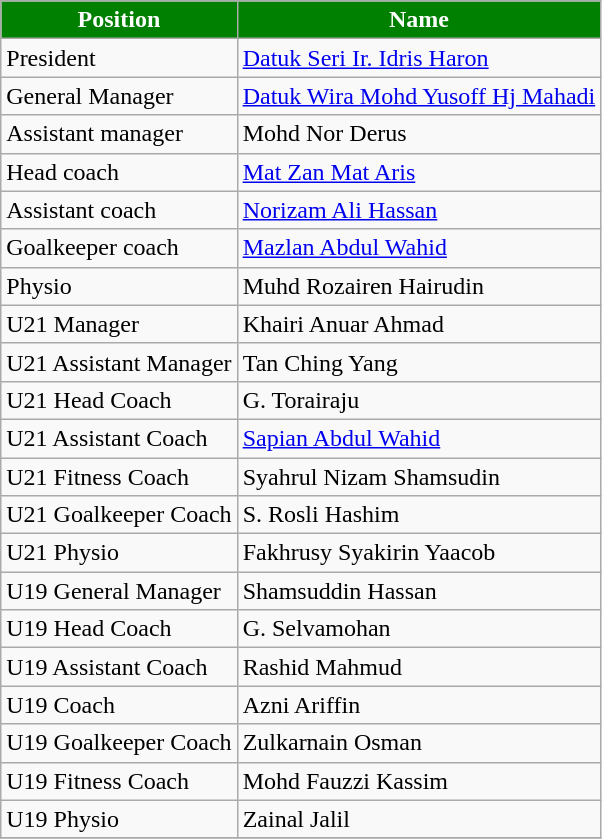<table class="wikitable">
<tr>
<th style="background:green; color:White;">Position</th>
<th style="background:green; color:White;">Name</th>
</tr>
<tr>
<td>President</td>
<td> <a href='#'>Datuk Seri Ir. Idris Haron</a></td>
</tr>
<tr>
<td>General Manager</td>
<td> <a href='#'>Datuk Wira Mohd Yusoff Hj Mahadi</a></td>
</tr>
<tr>
<td>Assistant manager</td>
<td> Mohd Nor Derus</td>
</tr>
<tr>
<td>Head coach</td>
<td> <a href='#'>Mat Zan Mat Aris</a></td>
</tr>
<tr>
<td>Assistant coach</td>
<td> <a href='#'>Norizam Ali Hassan</a></td>
</tr>
<tr>
<td>Goalkeeper coach</td>
<td> <a href='#'>Mazlan Abdul Wahid</a></td>
</tr>
<tr>
<td>Physio</td>
<td> Muhd Rozairen Hairudin</td>
</tr>
<tr>
<td>U21 Manager</td>
<td> Khairi Anuar Ahmad</td>
</tr>
<tr>
<td>U21 Assistant Manager</td>
<td> Tan Ching Yang</td>
</tr>
<tr>
<td>U21 Head Coach</td>
<td> G. Torairaju</td>
</tr>
<tr>
<td>U21 Assistant Coach</td>
<td> <a href='#'>Sapian Abdul Wahid</a></td>
</tr>
<tr>
<td>U21 Fitness Coach</td>
<td> Syahrul Nizam Shamsudin</td>
</tr>
<tr>
<td>U21 Goalkeeper Coach</td>
<td> S. Rosli Hashim</td>
</tr>
<tr>
<td>U21 Physio</td>
<td> Fakhrusy Syakirin Yaacob</td>
</tr>
<tr>
<td>U19 General Manager</td>
<td> Shamsuddin Hassan</td>
</tr>
<tr>
<td>U19 Head Coach</td>
<td> G. Selvamohan</td>
</tr>
<tr>
<td>U19 Assistant Coach</td>
<td> Rashid Mahmud</td>
</tr>
<tr>
<td>U19 Coach</td>
<td> Azni Ariffin</td>
</tr>
<tr>
<td>U19 Goalkeeper Coach</td>
<td> Zulkarnain Osman</td>
</tr>
<tr>
<td>U19 Fitness Coach</td>
<td> Mohd Fauzzi Kassim</td>
</tr>
<tr>
<td>U19 Physio</td>
<td> Zainal Jalil</td>
</tr>
<tr>
</tr>
</table>
